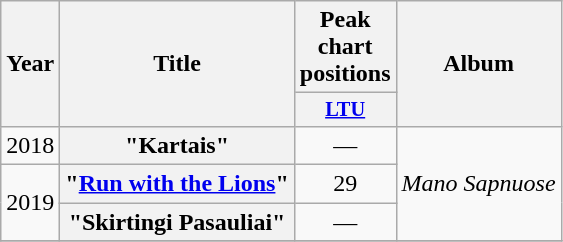<table class="wikitable plainrowheaders" style="text-align:center;">
<tr>
<th scope="col" rowspan="2">Year</th>
<th scope="col" rowspan="2">Title</th>
<th scope="col" colspan="1">Peak chart positions</th>
<th scope="col" rowspan="2">Album</th>
</tr>
<tr>
<th scope="col" style="width:3em;font-size:85%;"><a href='#'>LTU</a><br></th>
</tr>
<tr>
<td>2018</td>
<th scope="row">"Kartais"</th>
<td>—</td>
<td rowspan="3"><em>Mano Sapnuose</em></td>
</tr>
<tr>
<td rowspan="2">2019</td>
<th scope="row">"<a href='#'>Run with the Lions</a>"</th>
<td>29</td>
</tr>
<tr>
<th scope="row">"Skirtingi Pasauliai"<br></th>
<td>—</td>
</tr>
<tr>
</tr>
</table>
